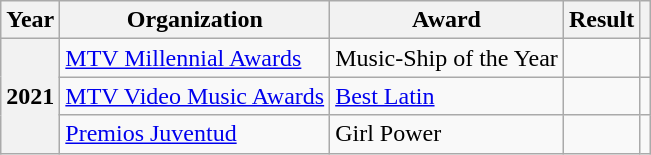<table class="wikitable plainrowheaders">
<tr align=center>
<th scope="col">Year</th>
<th scope="col">Organization</th>
<th scope="col">Award</th>
<th scope="col">Result</th>
<th scope="col"></th>
</tr>
<tr>
<th rowspan="3" scope="row">2021</th>
<td><a href='#'>MTV Millennial Awards</a></td>
<td>Music-Ship of the Year</td>
<td></td>
<td style="text-align:center;"></td>
</tr>
<tr>
<td><a href='#'>MTV Video Music Awards</a></td>
<td><a href='#'>Best Latin</a></td>
<td></td>
<td style="text-align:center;"></td>
</tr>
<tr>
<td><a href='#'>Premios Juventud</a></td>
<td>Girl Power</td>
<td></td>
<td style="text-align:center;"></td>
</tr>
</table>
